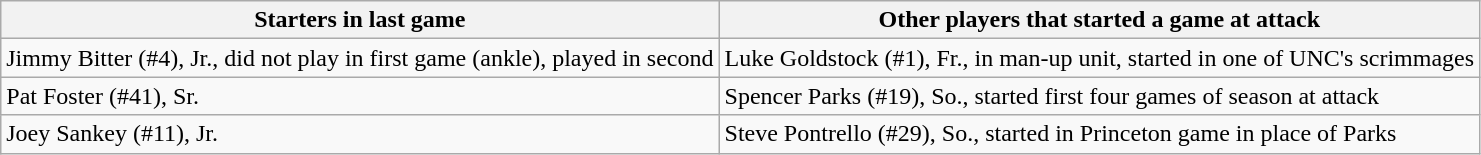<table class="wikitable">
<tr>
<th>Starters in last game</th>
<th>Other players that started a game at attack</th>
</tr>
<tr>
<td>Jimmy Bitter (#4), Jr., did not play in first game (ankle), played in second</td>
<td>Luke Goldstock (#1), Fr., in man-up unit, started in one of UNC's scrimmages</td>
</tr>
<tr>
<td>Pat Foster (#41), Sr.</td>
<td>Spencer Parks (#19), So., started first four games of season at attack</td>
</tr>
<tr>
<td>Joey Sankey (#11), Jr.</td>
<td>Steve Pontrello (#29), So., started in Princeton game in place of Parks</td>
</tr>
</table>
